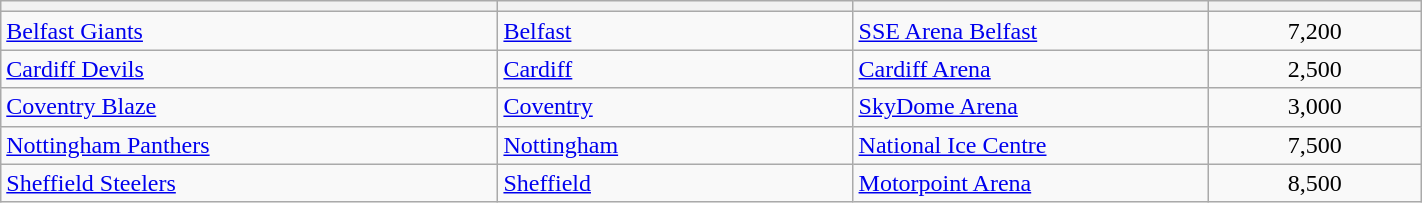<table class="wikitable" style="width: 75%">
<tr>
<th width="35%"></th>
<th width="25%"></th>
<th width="25%"></th>
<th width="15%"></th>
</tr>
<tr align=left>
<td><a href='#'>Belfast Giants</a></td>
<td><a href='#'>Belfast</a></td>
<td><a href='#'>SSE Arena Belfast</a></td>
<td align=center>7,200</td>
</tr>
<tr align=left>
<td><a href='#'>Cardiff Devils</a></td>
<td> <a href='#'>Cardiff</a></td>
<td><a href='#'>Cardiff Arena</a></td>
<td align=center>2,500</td>
</tr>
<tr align=left>
<td><a href='#'>Coventry Blaze</a></td>
<td> <a href='#'>Coventry</a></td>
<td><a href='#'>SkyDome Arena</a></td>
<td align=center>3,000</td>
</tr>
<tr align=left>
<td><a href='#'>Nottingham Panthers</a></td>
<td> <a href='#'>Nottingham</a></td>
<td><a href='#'>National Ice Centre</a></td>
<td align=center>7,500</td>
</tr>
<tr align=left>
<td><a href='#'>Sheffield Steelers</a></td>
<td> <a href='#'>Sheffield</a></td>
<td><a href='#'>Motorpoint Arena</a></td>
<td align=center>8,500</td>
</tr>
</table>
